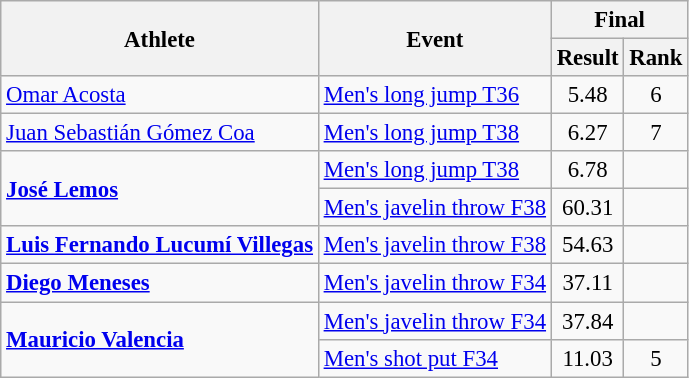<table class=wikitable style="font-size:95%">
<tr>
<th rowspan="2">Athlete</th>
<th rowspan="2">Event</th>
<th colspan="3">Final</th>
</tr>
<tr>
<th>Result</th>
<th>Rank</th>
</tr>
<tr align=center>
<td align=left><a href='#'>Omar Acosta</a></td>
<td align=left><a href='#'>Men's long jump T36</a></td>
<td>5.48</td>
<td>6</td>
</tr>
<tr align=center>
<td align=left><a href='#'>Juan Sebastián Gómez Coa</a></td>
<td align=left><a href='#'>Men's long jump T38</a></td>
<td>6.27</td>
<td>7</td>
</tr>
<tr align=center>
<td rowspan=2 align=left><strong><a href='#'>José Lemos</a></strong></td>
<td align=left><a href='#'>Men's long jump T38</a></td>
<td>6.78</td>
<td></td>
</tr>
<tr align=center>
<td align=left><a href='#'>Men's javelin throw F38</a></td>
<td>60.31</td>
<td></td>
</tr>
<tr align=center>
<td align=left><strong><a href='#'>Luis Fernando Lucumí Villegas</a></strong></td>
<td align=left><a href='#'>Men's javelin throw F38</a></td>
<td>54.63</td>
<td></td>
</tr>
<tr align=center>
<td align=left><strong><a href='#'>Diego Meneses</a></strong></td>
<td align=left><a href='#'>Men's javelin throw F34</a></td>
<td>37.11</td>
<td></td>
</tr>
<tr align=center>
<td rowspan=2 align=left><strong><a href='#'>Mauricio Valencia</a></strong></td>
<td align=left><a href='#'>Men's javelin throw F34</a></td>
<td>37.84</td>
<td></td>
</tr>
<tr align=center>
<td align=left><a href='#'>Men's shot put F34</a></td>
<td>11.03</td>
<td>5</td>
</tr>
</table>
